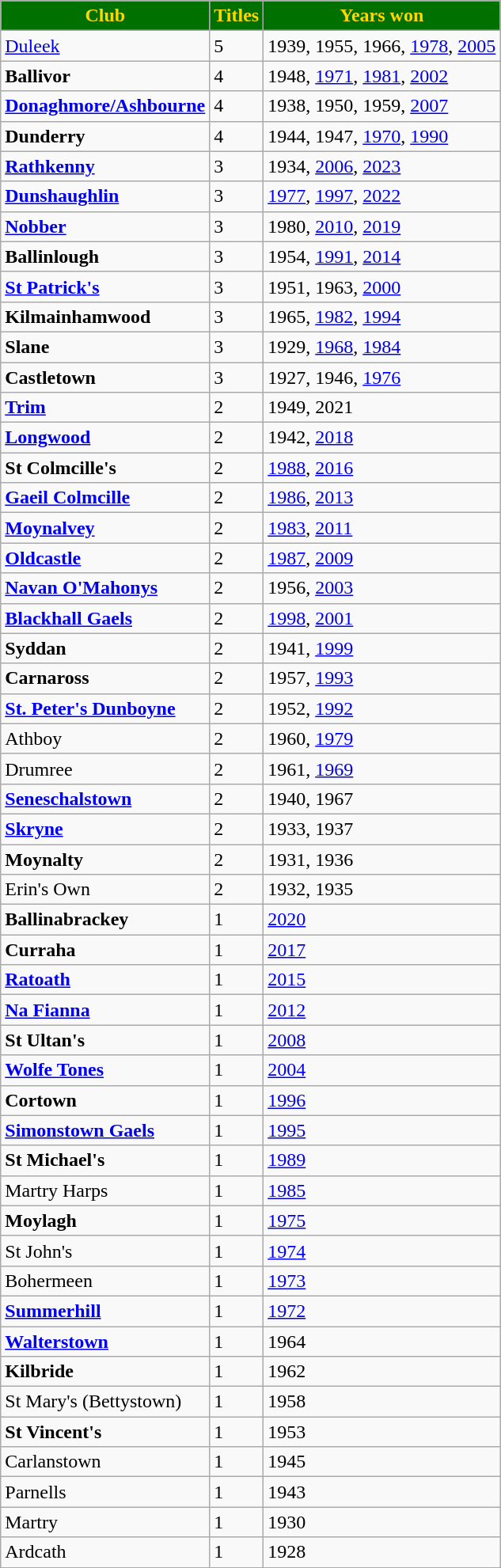<table class="wikitable">
<tr>
<th style="background:#007000;color:gold">Club</th>
<th style="background:#007000;color:gold">Titles</th>
<th style="background:#007000;color:gold">Years won</th>
</tr>
<tr>
<td><a href='#'>Duleek</a></td>
<td>5</td>
<td>1939, 1955, 1966, <a href='#'>1978</a>, <a href='#'>2005</a></td>
</tr>
<tr>
<td><strong>Ballivor</strong></td>
<td>4</td>
<td>1948, <a href='#'>1971</a>, <a href='#'>1981</a>, <a href='#'>2002</a></td>
</tr>
<tr>
<td><strong><a href='#'>Donaghmore/Ashbourne</a></strong></td>
<td>4</td>
<td>1938, 1950, 1959, <a href='#'>2007</a></td>
</tr>
<tr>
<td><strong>Dunderry</strong></td>
<td>4</td>
<td>1944, 1947, <a href='#'>1970</a>, <a href='#'>1990</a></td>
</tr>
<tr>
<td><strong><a href='#'>Rathkenny</a></strong></td>
<td>3</td>
<td>1934, <a href='#'>2006</a>, <a href='#'>2023</a></td>
</tr>
<tr>
<td><strong><a href='#'>Dunshaughlin</a></strong></td>
<td>3</td>
<td><a href='#'>1977</a>, <a href='#'>1997</a>, <a href='#'>2022</a></td>
</tr>
<tr>
<td><strong><a href='#'>Nobber</a></strong></td>
<td>3</td>
<td>1980, <a href='#'>2010</a>, <a href='#'>2019</a></td>
</tr>
<tr>
<td><strong>Ballinlough</strong></td>
<td>3</td>
<td>1954, <a href='#'>1991</a>, <a href='#'>2014</a></td>
</tr>
<tr>
<td><strong><a href='#'>St Patrick's</a></strong></td>
<td>3</td>
<td>1951, 1963, <a href='#'>2000</a></td>
</tr>
<tr>
<td><strong>Kilmainhamwood</strong></td>
<td>3</td>
<td>1965, <a href='#'>1982</a>, <a href='#'>1994</a></td>
</tr>
<tr>
<td><strong>Slane</strong></td>
<td>3</td>
<td>1929, <a href='#'>1968</a>, <a href='#'>1984</a></td>
</tr>
<tr>
<td><strong>Castletown</strong></td>
<td>3</td>
<td>1927, 1946, <a href='#'>1976</a></td>
</tr>
<tr>
<td><strong><a href='#'>Trim</a></strong></td>
<td>2</td>
<td>1949, 2021</td>
</tr>
<tr>
<td><strong><a href='#'>Longwood</a></strong></td>
<td>2</td>
<td>1942, <a href='#'>2018</a></td>
</tr>
<tr>
<td><strong>St Colmcille's</strong></td>
<td>2</td>
<td><a href='#'>1988</a>, <a href='#'>2016</a></td>
</tr>
<tr>
<td><strong><a href='#'>Gaeil Colmcille</a></strong></td>
<td>2</td>
<td><a href='#'>1986</a>, <a href='#'>2013</a></td>
</tr>
<tr>
<td><strong><a href='#'>Moynalvey</a></strong></td>
<td>2</td>
<td><a href='#'>1983</a>, <a href='#'>2011</a></td>
</tr>
<tr>
<td><strong><a href='#'>Oldcastle</a></strong></td>
<td>2</td>
<td><a href='#'>1987</a>, <a href='#'>2009</a></td>
</tr>
<tr>
<td><strong><a href='#'>Navan O'Mahonys</a></strong></td>
<td>2</td>
<td>1956, <a href='#'>2003</a></td>
</tr>
<tr>
<td><strong><a href='#'>Blackhall Gaels</a></strong></td>
<td>2</td>
<td><a href='#'>1998</a>, <a href='#'>2001</a></td>
</tr>
<tr>
<td><strong>Syddan</strong></td>
<td>2</td>
<td>1941, <a href='#'>1999</a></td>
</tr>
<tr>
<td><strong>Carnaross</strong></td>
<td>2</td>
<td>1957, <a href='#'>1993</a></td>
</tr>
<tr>
<td><strong><a href='#'>St. Peter's Dunboyne</a></strong></td>
<td>2</td>
<td>1952, <a href='#'>1992</a></td>
</tr>
<tr>
<td>Athboy</td>
<td>2</td>
<td>1960, <a href='#'>1979</a></td>
</tr>
<tr>
<td>Drumree</td>
<td>2</td>
<td>1961, <a href='#'>1969</a></td>
</tr>
<tr>
<td><strong><a href='#'>Seneschalstown</a></strong></td>
<td>2</td>
<td>1940, 1967</td>
</tr>
<tr>
<td><strong><a href='#'>Skryne</a></strong></td>
<td>2</td>
<td>1933, 1937</td>
</tr>
<tr>
<td><strong>Moynalty</strong></td>
<td>2</td>
<td>1931, 1936</td>
</tr>
<tr>
<td>Erin's Own</td>
<td>2</td>
<td>1932, 1935</td>
</tr>
<tr>
<td><strong>Ballinabrackey</strong></td>
<td>1</td>
<td><a href='#'>2020</a></td>
</tr>
<tr>
<td><strong>Curraha</strong></td>
<td>1</td>
<td><a href='#'>2017</a></td>
</tr>
<tr>
<td><strong><a href='#'>Ratoath</a></strong></td>
<td>1</td>
<td><a href='#'>2015</a></td>
</tr>
<tr>
<td><strong><a href='#'>Na Fianna</a></strong></td>
<td>1</td>
<td><a href='#'>2012</a></td>
</tr>
<tr>
<td><strong>St Ultan's</strong></td>
<td>1</td>
<td><a href='#'>2008</a></td>
</tr>
<tr>
<td><strong><a href='#'>Wolfe Tones</a></strong></td>
<td>1</td>
<td><a href='#'>2004</a></td>
</tr>
<tr>
<td><strong>Cortown</strong></td>
<td>1</td>
<td><a href='#'>1996</a></td>
</tr>
<tr>
<td><strong><a href='#'>Simonstown Gaels</a></strong></td>
<td>1</td>
<td><a href='#'>1995</a></td>
</tr>
<tr>
<td><strong>St Michael's</strong></td>
<td>1</td>
<td><a href='#'>1989</a></td>
</tr>
<tr>
<td>Martry Harps</td>
<td>1</td>
<td><a href='#'>1985</a></td>
</tr>
<tr>
<td><strong>Moylagh</strong></td>
<td>1</td>
<td><a href='#'>1975</a></td>
</tr>
<tr>
<td>St John's</td>
<td>1</td>
<td><a href='#'>1974</a></td>
</tr>
<tr>
<td>Bohermeen</td>
<td>1</td>
<td><a href='#'>1973</a></td>
</tr>
<tr>
<td><strong><a href='#'>Summerhill</a></strong></td>
<td>1</td>
<td><a href='#'>1972</a></td>
</tr>
<tr>
<td><strong><a href='#'>Walterstown</a></strong></td>
<td>1</td>
<td>1964</td>
</tr>
<tr>
<td><strong>Kilbride</strong></td>
<td>1</td>
<td>1962</td>
</tr>
<tr>
<td>St Mary's (Bettystown)</td>
<td>1</td>
<td>1958</td>
</tr>
<tr>
<td><strong>St Vincent's</strong></td>
<td>1</td>
<td>1953</td>
</tr>
<tr>
<td>Carlanstown</td>
<td>1</td>
<td>1945</td>
</tr>
<tr>
<td>Parnells</td>
<td>1</td>
<td>1943</td>
</tr>
<tr>
<td>Martry</td>
<td>1</td>
<td>1930</td>
</tr>
<tr>
<td>Ardcath</td>
<td>1</td>
<td>1928</td>
</tr>
</table>
